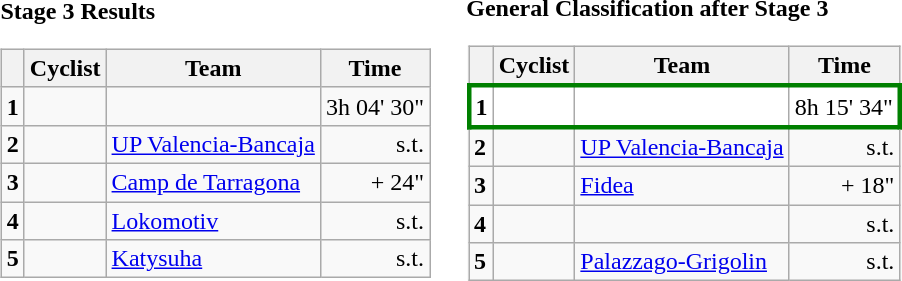<table>
<tr>
<td><strong>Stage 3 Results</strong><br><table class="wikitable">
<tr>
<th></th>
<th>Cyclist</th>
<th>Team</th>
<th>Time</th>
</tr>
<tr>
<td><strong>1</strong></td>
<td></td>
<td></td>
<td align="right">3h 04' 30"</td>
</tr>
<tr>
<td><strong>2</strong></td>
<td></td>
<td><a href='#'>UP Valencia-Bancaja</a></td>
<td align="right">s.t.</td>
</tr>
<tr>
<td><strong>3</strong></td>
<td></td>
<td><a href='#'>Camp de Tarragona</a></td>
<td align="right">+ 24"</td>
</tr>
<tr>
<td><strong>4</strong></td>
<td></td>
<td><a href='#'>Lokomotiv</a></td>
<td align="right">s.t.</td>
</tr>
<tr>
<td><strong>5</strong></td>
<td></td>
<td><a href='#'>Katysuha</a></td>
<td align="right">s.t.</td>
</tr>
</table>
</td>
<td></td>
<td><strong>General Classification after Stage 3</strong><br><table class="wikitable">
<tr>
<th></th>
<th>Cyclist</th>
<th>Team</th>
<th>Time</th>
</tr>
<tr style="border:3px solid green; background:white">
<td><strong>1</strong></td>
<td></td>
<td></td>
<td align="right">8h 15' 34"</td>
</tr>
<tr>
<td><strong>2</strong></td>
<td></td>
<td><a href='#'>UP Valencia-Bancaja</a></td>
<td align="right">s.t.</td>
</tr>
<tr>
<td><strong>3</strong></td>
<td></td>
<td><a href='#'>Fidea</a></td>
<td align="right">+ 18"</td>
</tr>
<tr>
<td><strong>4</strong></td>
<td></td>
<td></td>
<td align="right">s.t.</td>
</tr>
<tr>
<td><strong>5</strong></td>
<td></td>
<td><a href='#'>Palazzago-Grigolin</a></td>
<td align="right">s.t.</td>
</tr>
</table>
</td>
</tr>
</table>
